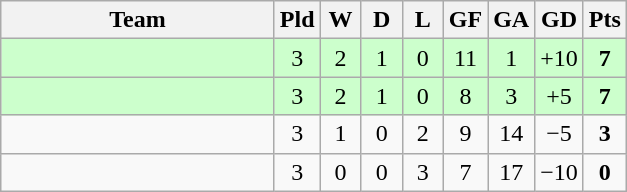<table class="wikitable" style="text-align: center;">
<tr>
<th width="175">Team</th>
<th width="20">Pld</th>
<th width="20">W</th>
<th width="20">D</th>
<th width="20">L</th>
<th width="20">GF</th>
<th width="20">GA</th>
<th width="20">GD</th>
<th width="20">Pts</th>
</tr>
<tr bgcolor="#ccffcc">
<td align="left"></td>
<td>3</td>
<td>2</td>
<td>1</td>
<td>0</td>
<td>11</td>
<td>1</td>
<td>+10</td>
<td><strong>7</strong></td>
</tr>
<tr bgcolor="#ccffcc">
<td align="left"></td>
<td>3</td>
<td>2</td>
<td>1</td>
<td>0</td>
<td>8</td>
<td>3</td>
<td>+5</td>
<td><strong>7</strong></td>
</tr>
<tr>
<td align="left"></td>
<td>3</td>
<td>1</td>
<td>0</td>
<td>2</td>
<td>9</td>
<td>14</td>
<td>−5</td>
<td><strong>3</strong></td>
</tr>
<tr>
<td align="left"></td>
<td>3</td>
<td>0</td>
<td>0</td>
<td>3</td>
<td>7</td>
<td>17</td>
<td>−10</td>
<td><strong>0</strong></td>
</tr>
</table>
